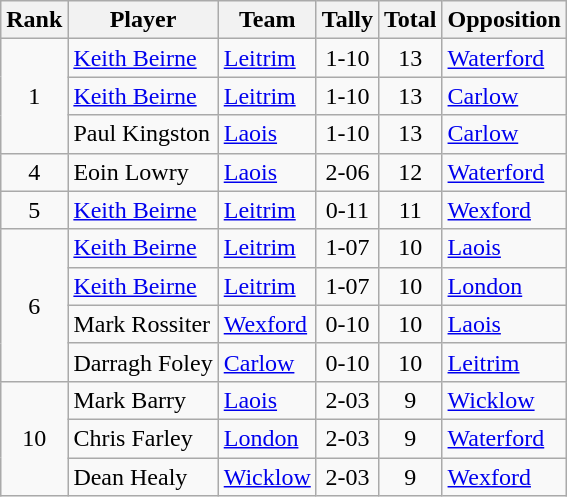<table class="wikitable">
<tr>
<th>Rank</th>
<th>Player</th>
<th>Team</th>
<th>Tally</th>
<th>Total</th>
<th>Opposition</th>
</tr>
<tr>
<td rowspan=3 align=center>1</td>
<td><a href='#'>Keith Beirne</a></td>
<td><a href='#'>Leitrim</a></td>
<td align=center>1-10</td>
<td align=center>13</td>
<td><a href='#'>Waterford</a></td>
</tr>
<tr>
<td><a href='#'>Keith Beirne</a></td>
<td><a href='#'>Leitrim</a></td>
<td align=center>1-10</td>
<td align=center>13</td>
<td><a href='#'>Carlow</a></td>
</tr>
<tr>
<td>Paul Kingston</td>
<td><a href='#'>Laois</a></td>
<td align=center>1-10</td>
<td align=center>13</td>
<td><a href='#'>Carlow</a></td>
</tr>
<tr>
<td rowspan=1 align=center>4</td>
<td>Eoin Lowry</td>
<td><a href='#'>Laois</a></td>
<td align=center>2-06</td>
<td align=center>12</td>
<td><a href='#'>Waterford</a></td>
</tr>
<tr>
<td rowspan=1 align=center>5</td>
<td><a href='#'>Keith Beirne</a></td>
<td><a href='#'>Leitrim</a></td>
<td align=center>0-11</td>
<td align=center>11</td>
<td><a href='#'>Wexford</a></td>
</tr>
<tr>
<td rowspan=4 align=center>6</td>
<td><a href='#'>Keith Beirne</a></td>
<td><a href='#'>Leitrim</a></td>
<td align=center>1-07</td>
<td align=center>10</td>
<td><a href='#'>Laois</a></td>
</tr>
<tr>
<td><a href='#'>Keith Beirne</a></td>
<td><a href='#'>Leitrim</a></td>
<td align=center>1-07</td>
<td align=center>10</td>
<td><a href='#'>London</a></td>
</tr>
<tr>
<td>Mark Rossiter</td>
<td><a href='#'>Wexford</a></td>
<td align=center>0-10</td>
<td align=center>10</td>
<td><a href='#'>Laois</a></td>
</tr>
<tr>
<td>Darragh Foley</td>
<td><a href='#'>Carlow</a></td>
<td align=center>0-10</td>
<td align=center>10</td>
<td><a href='#'>Leitrim</a></td>
</tr>
<tr>
<td rowspan=3 align=center>10</td>
<td>Mark Barry</td>
<td><a href='#'>Laois</a></td>
<td align=center>2-03</td>
<td align=center>9</td>
<td><a href='#'>Wicklow</a></td>
</tr>
<tr>
<td>Chris Farley</td>
<td><a href='#'>London</a></td>
<td align=center>2-03</td>
<td align=center>9</td>
<td><a href='#'>Waterford</a></td>
</tr>
<tr>
<td>Dean Healy</td>
<td><a href='#'>Wicklow</a></td>
<td align=center>2-03</td>
<td align=center>9</td>
<td><a href='#'>Wexford</a></td>
</tr>
</table>
